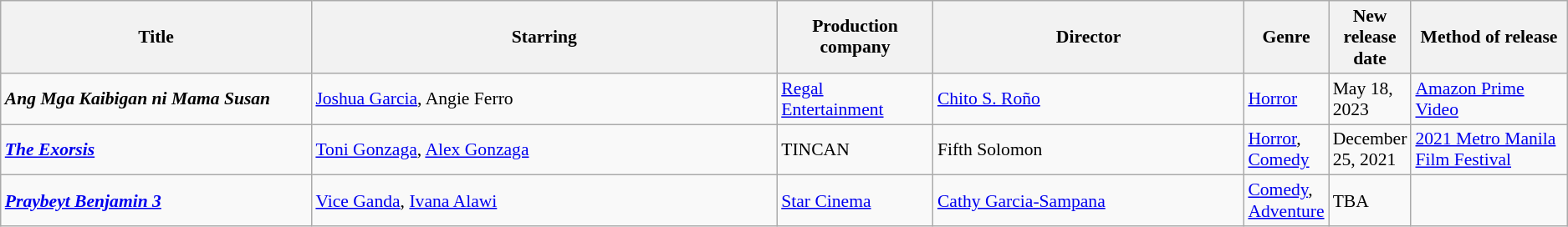<table class="wikitable" style="font-size: 90%;">
<tr>
<th width=20%>Title</th>
<th width=30%>Starring</th>
<th width=10%>Production company</th>
<th width=20%>Director</th>
<th>Genre</th>
<th>New release date</th>
<th width=10%>Method of release</th>
</tr>
<tr>
<td><strong><em>Ang Mga Kaibigan ni Mama Susan</em></strong></td>
<td><a href='#'>Joshua Garcia</a>, Angie Ferro</td>
<td><a href='#'>Regal Entertainment</a></td>
<td><a href='#'>Chito S. Roño</a></td>
<td><a href='#'>Horror</a></td>
<td>May 18, 2023</td>
<td><a href='#'>Amazon Prime Video</a></td>
</tr>
<tr>
<td><strong><em><a href='#'>The Exorsis</a></em></strong></td>
<td><a href='#'>Toni Gonzaga</a>, <a href='#'>Alex Gonzaga</a></td>
<td>TINCAN</td>
<td>Fifth Solomon</td>
<td><a href='#'>Horror</a>, <a href='#'>Comedy</a></td>
<td>December 25, 2021</td>
<td><a href='#'>2021 Metro Manila Film Festival</a></td>
</tr>
<tr>
<td><strong><em><a href='#'> Praybeyt Benjamin 3</a></em></strong></td>
<td><a href='#'>Vice Ganda</a>, <a href='#'>Ivana Alawi</a></td>
<td><a href='#'>Star Cinema</a></td>
<td><a href='#'>Cathy Garcia-Sampana</a></td>
<td><a href='#'>Comedy</a>, <a href='#'>Adventure</a></td>
<td>TBA</td>
</tr>
</table>
